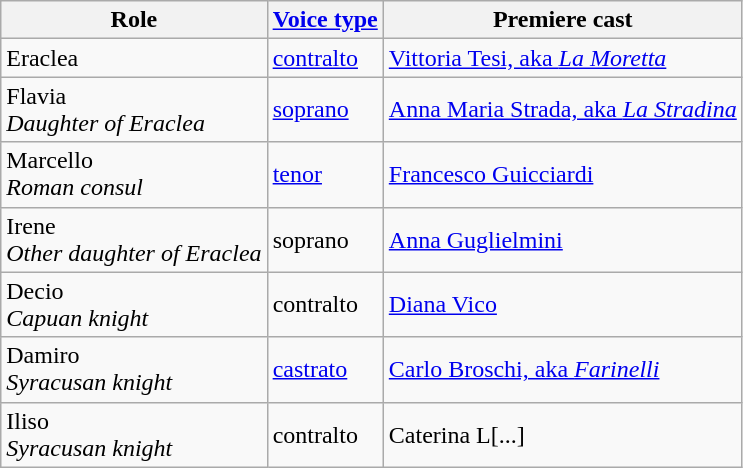<table class="wikitable">
<tr>
<th>Role</th>
<th><a href='#'>Voice type</a></th>
<th>Premiere cast</th>
</tr>
<tr>
<td>Eraclea</td>
<td><a href='#'>contralto</a></td>
<td><a href='#'>Vittoria Tesi, aka <em>La Moretta</em></a></td>
</tr>
<tr>
<td>Flavia<br><em>Daughter of Eraclea</em></td>
<td><a href='#'>soprano</a></td>
<td><a href='#'>Anna Maria Strada, aka <em>La Stradina</em></a></td>
</tr>
<tr>
<td>Marcello<br><em>Roman consul</em></td>
<td><a href='#'>tenor</a></td>
<td><a href='#'>Francesco Guicciardi</a></td>
</tr>
<tr>
<td>Irene<br><em>Other daughter of Eraclea</em></td>
<td>soprano</td>
<td><a href='#'>Anna Guglielmini</a></td>
</tr>
<tr>
<td>Decio<br><em>Capuan knight</em></td>
<td>contralto</td>
<td><a href='#'>Diana Vico</a></td>
</tr>
<tr>
<td>Damiro<br><em>Syracusan knight</em></td>
<td><a href='#'>castrato</a></td>
<td><a href='#'>Carlo Broschi, aka <em>Farinelli</em></a></td>
</tr>
<tr>
<td>Iliso<br><em>Syracusan knight</em></td>
<td>contralto</td>
<td>Caterina L[...]</td>
</tr>
</table>
